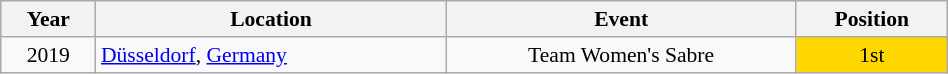<table class="wikitable" width="50%" style="font-size:90%; text-align:center;">
<tr>
<th>Year</th>
<th>Location</th>
<th>Event</th>
<th>Position</th>
</tr>
<tr>
<td>2019</td>
<td rowspan="1" align="left"> <a href='#'>Düsseldorf</a>, <a href='#'>Germany</a></td>
<td>Team Women's Sabre</td>
<td bgcolor="gold">1st</td>
</tr>
</table>
